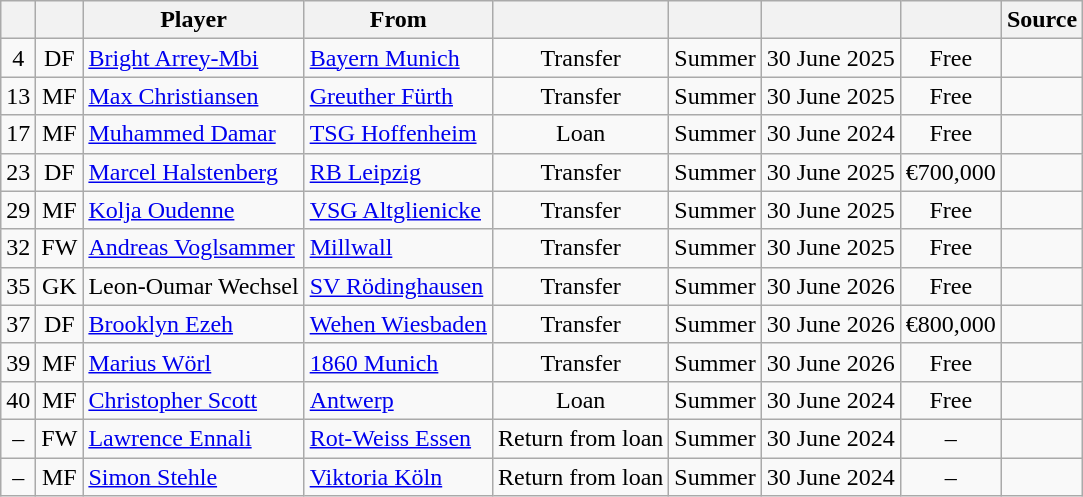<table class="wikitable" style="text-align:center;">
<tr>
<th></th>
<th></th>
<th>Player</th>
<th>From</th>
<th></th>
<th></th>
<th></th>
<th></th>
<th>Source</th>
</tr>
<tr>
<td>4</td>
<td>DF</td>
<td align="left"> <a href='#'>Bright Arrey-Mbi</a></td>
<td align="left"> <a href='#'>Bayern Munich</a></td>
<td>Transfer</td>
<td>Summer</td>
<td>30 June 2025</td>
<td>Free</td>
<td></td>
</tr>
<tr>
<td>13</td>
<td>MF</td>
<td align="left"> <a href='#'>Max Christiansen</a></td>
<td align="left"> <a href='#'>Greuther Fürth</a></td>
<td>Transfer</td>
<td>Summer</td>
<td>30 June 2025</td>
<td>Free</td>
<td></td>
</tr>
<tr>
<td>17</td>
<td>MF</td>
<td align="left"> <a href='#'>Muhammed Damar</a></td>
<td align="left"> <a href='#'>TSG Hoffenheim</a></td>
<td>Loan</td>
<td>Summer</td>
<td>30 June 2024</td>
<td>Free</td>
<td></td>
</tr>
<tr>
<td>23</td>
<td>DF</td>
<td align="left"> <a href='#'>Marcel Halstenberg</a></td>
<td align="left"> <a href='#'>RB Leipzig</a></td>
<td>Transfer</td>
<td>Summer</td>
<td>30 June 2025</td>
<td>€700,000</td>
<td></td>
</tr>
<tr>
<td>29</td>
<td>MF</td>
<td align="left"> <a href='#'>Kolja Oudenne</a></td>
<td align="left"> <a href='#'>VSG Altglienicke</a></td>
<td>Transfer</td>
<td>Summer</td>
<td>30 June 2025</td>
<td>Free</td>
<td></td>
</tr>
<tr>
<td>32</td>
<td>FW</td>
<td align="left"> <a href='#'>Andreas Voglsammer</a></td>
<td align="left"> <a href='#'>Millwall</a></td>
<td>Transfer</td>
<td>Summer</td>
<td>30 June 2025</td>
<td>Free</td>
<td></td>
</tr>
<tr>
<td>35</td>
<td>GK</td>
<td align="left"> Leon-Oumar Wechsel</td>
<td align="left"> <a href='#'>SV Rödinghausen</a></td>
<td>Transfer</td>
<td>Summer</td>
<td>30 June 2026</td>
<td>Free</td>
<td></td>
</tr>
<tr>
<td>37</td>
<td>DF</td>
<td align="left"> <a href='#'>Brooklyn Ezeh</a></td>
<td align="left"> <a href='#'>Wehen Wiesbaden</a></td>
<td>Transfer</td>
<td>Summer</td>
<td>30 June 2026</td>
<td>€800,000</td>
<td></td>
</tr>
<tr>
<td>39</td>
<td>MF</td>
<td align="left"> <a href='#'>Marius Wörl</a></td>
<td align="left"> <a href='#'>1860 Munich</a></td>
<td>Transfer</td>
<td>Summer</td>
<td>30 June 2026</td>
<td>Free</td>
<td></td>
</tr>
<tr>
<td>40</td>
<td>MF</td>
<td align="left"> <a href='#'>Christopher Scott</a></td>
<td align="left"> <a href='#'>Antwerp</a></td>
<td>Loan</td>
<td>Summer</td>
<td>30 June 2024</td>
<td>Free</td>
<td></td>
</tr>
<tr>
<td>–</td>
<td>FW</td>
<td align="left"> <a href='#'>Lawrence Ennali</a></td>
<td align="left"> <a href='#'>Rot-Weiss Essen</a></td>
<td>Return from loan</td>
<td>Summer</td>
<td>30 June 2024</td>
<td>–</td>
<td></td>
</tr>
<tr>
<td>–</td>
<td>MF</td>
<td align="left"> <a href='#'>Simon Stehle</a></td>
<td align="left"> <a href='#'>Viktoria Köln</a></td>
<td>Return from loan</td>
<td>Summer</td>
<td>30 June 2024</td>
<td>–</td>
<td></td>
</tr>
</table>
